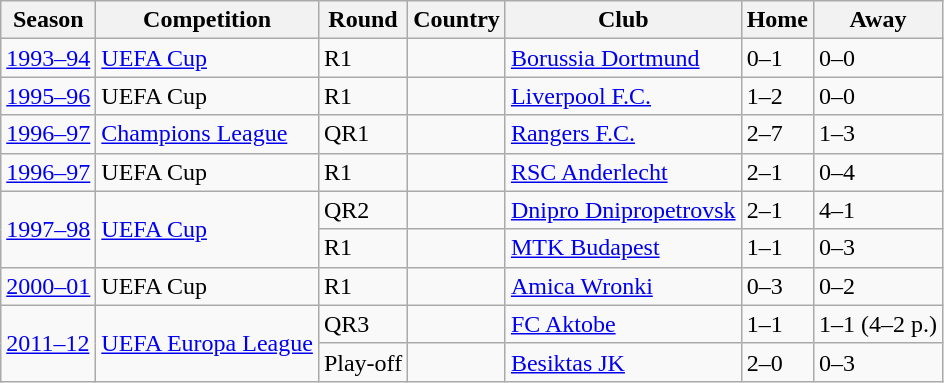<table class="wikitable">
<tr>
<th>Season</th>
<th>Competition</th>
<th>Round</th>
<th>Country</th>
<th>Club</th>
<th>Home</th>
<th>Away</th>
</tr>
<tr>
<td><a href='#'>1993–94</a></td>
<td><a href='#'>UEFA Cup</a></td>
<td>R1</td>
<td></td>
<td><a href='#'>Borussia Dortmund</a></td>
<td>0–1</td>
<td>0–0</td>
</tr>
<tr>
<td><a href='#'>1995–96</a></td>
<td>UEFA Cup</td>
<td>R1</td>
<td></td>
<td><a href='#'>Liverpool F.C.</a></td>
<td>1–2</td>
<td>0–0</td>
</tr>
<tr>
<td><a href='#'>1996–97</a></td>
<td><a href='#'>Champions League</a></td>
<td>QR1</td>
<td></td>
<td><a href='#'>Rangers F.C.</a></td>
<td>2–7</td>
<td>1–3</td>
</tr>
<tr>
<td><a href='#'>1996–97</a></td>
<td>UEFA Cup</td>
<td>R1</td>
<td></td>
<td><a href='#'>RSC Anderlecht</a></td>
<td>2–1</td>
<td>0–4</td>
</tr>
<tr>
<td rowspan="2"><a href='#'>1997–98</a></td>
<td rowspan="2"><a href='#'>UEFA Cup</a></td>
<td>QR2</td>
<td></td>
<td><a href='#'>Dnipro Dnipropetrovsk</a></td>
<td>2–1</td>
<td>4–1</td>
</tr>
<tr>
<td>R1</td>
<td></td>
<td><a href='#'>MTK Budapest</a></td>
<td>1–1</td>
<td>0–3</td>
</tr>
<tr>
<td><a href='#'>2000–01</a></td>
<td>UEFA Cup</td>
<td>R1</td>
<td></td>
<td><a href='#'>Amica Wronki</a></td>
<td>0–3</td>
<td>0–2</td>
</tr>
<tr>
<td rowspan="2"><a href='#'>2011–12</a></td>
<td rowspan="2"><a href='#'>UEFA Europa League</a></td>
<td>QR3</td>
<td></td>
<td><a href='#'>FC Aktobe</a></td>
<td>1–1</td>
<td>1–1 (4–2 p.)</td>
</tr>
<tr>
<td>Play-off</td>
<td></td>
<td><a href='#'>Besiktas JK</a></td>
<td>2–0</td>
<td>0–3</td>
</tr>
</table>
